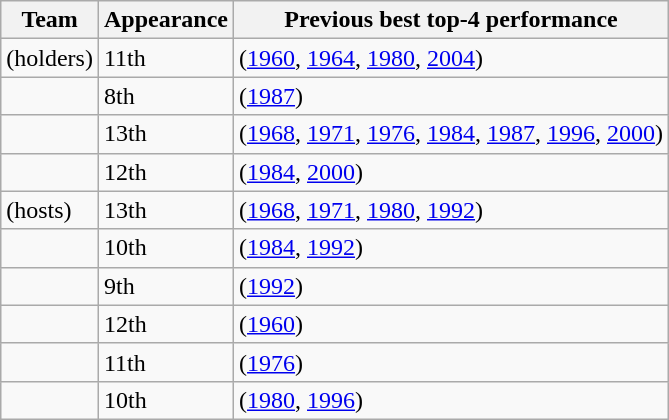<table class="wikitable sortable" style="text-align: left;">
<tr>
<th>Team</th>
<th data-sort-type="number">Appearance</th>
<th>Previous best top-4 performance</th>
</tr>
<tr>
<td> (holders)</td>
<td>11th</td>
<td> (<a href='#'>1960</a>, <a href='#'>1964</a>, <a href='#'>1980</a>, <a href='#'>2004</a>)</td>
</tr>
<tr>
<td></td>
<td>8th</td>
<td> (<a href='#'>1987</a>)</td>
</tr>
<tr>
<td></td>
<td>13th</td>
<td> (<a href='#'>1968</a>, <a href='#'>1971</a>, <a href='#'>1976</a>, <a href='#'>1984</a>, <a href='#'>1987</a>, <a href='#'>1996</a>, <a href='#'>2000</a>)</td>
</tr>
<tr>
<td></td>
<td>12th</td>
<td> (<a href='#'>1984</a>, <a href='#'>2000</a>)</td>
</tr>
<tr>
<td> (hosts)</td>
<td>13th</td>
<td> (<a href='#'>1968</a>, <a href='#'>1971</a>, <a href='#'>1980</a>, <a href='#'>1992</a>)</td>
</tr>
<tr>
<td></td>
<td>10th</td>
<td> (<a href='#'>1984</a>, <a href='#'>1992</a>)</td>
</tr>
<tr>
<td></td>
<td>9th</td>
<td> (<a href='#'>1992</a>)</td>
</tr>
<tr>
<td></td>
<td>12th</td>
<td> (<a href='#'>1960</a>)</td>
</tr>
<tr>
<td></td>
<td>11th</td>
<td> (<a href='#'>1976</a>)</td>
</tr>
<tr>
<td></td>
<td>10th</td>
<td> (<a href='#'>1980</a>, <a href='#'>1996</a>)</td>
</tr>
</table>
